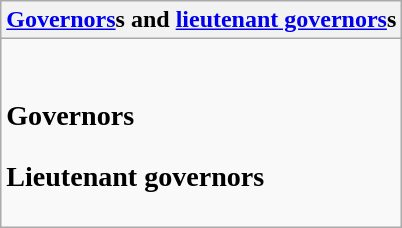<table class="wikitable collapsible collapsed">
<tr>
<th><a href='#'>Governors</a>s and <a href='#'>lieutenant governors</a>s</th>
</tr>
<tr>
<td><br><h3>Governors</h3><h3>Lieutenant governors</h3></td>
</tr>
</table>
